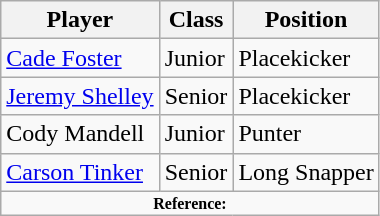<table class="wikitable" border="1">
<tr>
<th>Player</th>
<th>Class</th>
<th>Position</th>
</tr>
<tr>
<td><a href='#'>Cade Foster</a></td>
<td>Junior</td>
<td>Placekicker</td>
</tr>
<tr>
<td><a href='#'>Jeremy Shelley</a></td>
<td>Senior</td>
<td>Placekicker</td>
</tr>
<tr>
<td>Cody Mandell</td>
<td>Junior</td>
<td>Punter</td>
</tr>
<tr>
<td><a href='#'>Carson Tinker</a></td>
<td>Senior</td>
<td>Long Snapper</td>
</tr>
<tr>
<td colspan="3" style="font-size: 8pt" align="center"><strong>Reference:</strong></td>
</tr>
</table>
